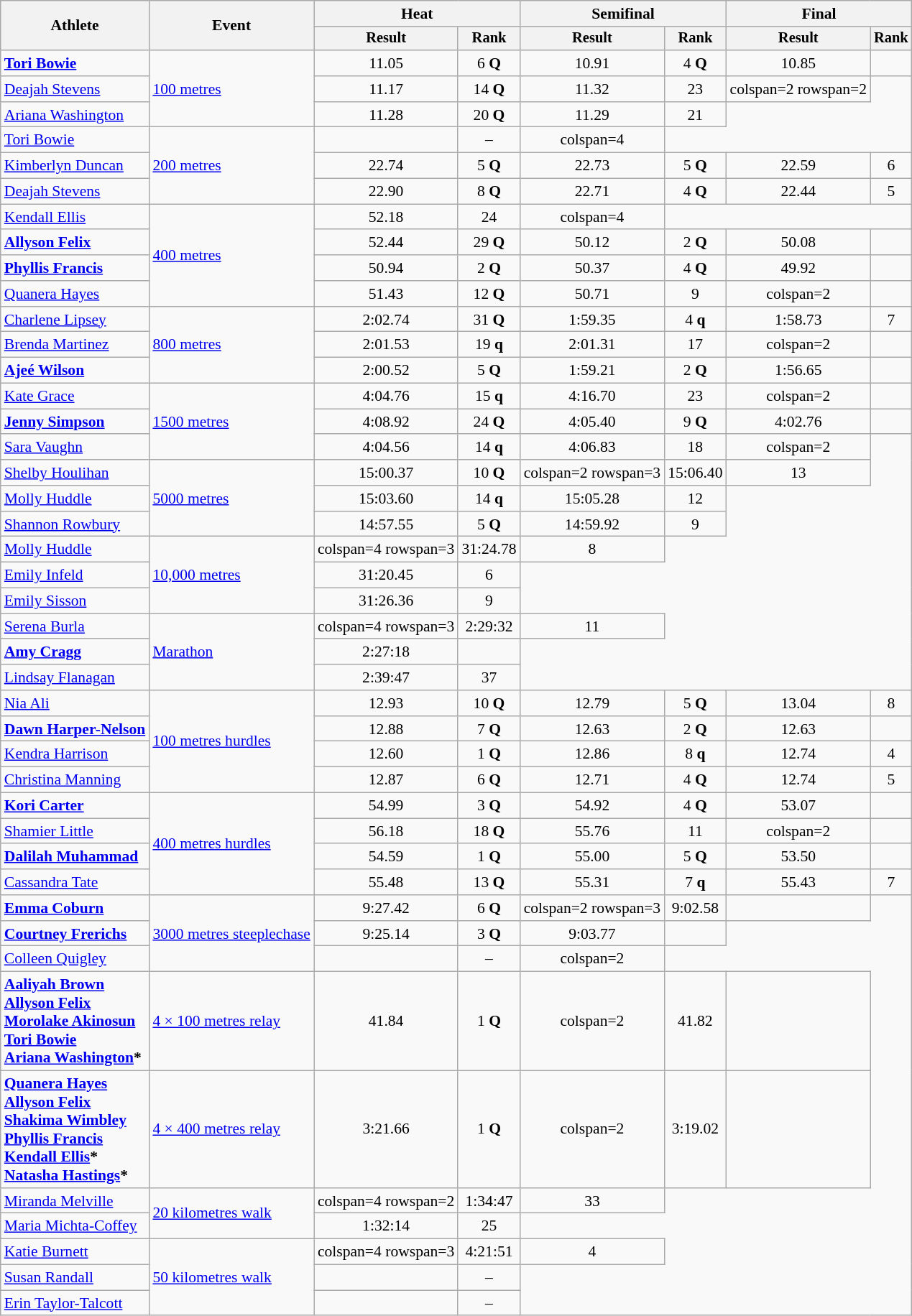<table class=wikitable style=font-size:90%>
<tr>
<th rowspan=2>Athlete</th>
<th rowspan=2>Event</th>
<th colspan=2>Heat</th>
<th colspan=2>Semifinal</th>
<th colspan=2>Final</th>
</tr>
<tr style=font-size:95%>
<th>Result</th>
<th>Rank</th>
<th>Result</th>
<th>Rank</th>
<th>Result</th>
<th>Rank</th>
</tr>
<tr align=center>
<td align=left><strong><a href='#'>Tori Bowie</a></strong></td>
<td align=left rowspan=3><a href='#'>100 metres</a></td>
<td>11.05</td>
<td>6 <strong>Q</strong></td>
<td>10.91</td>
<td>4 <strong>Q</strong></td>
<td>10.85 <strong></strong></td>
<td></td>
</tr>
<tr align=center>
<td align=left><a href='#'>Deajah Stevens</a></td>
<td>11.17</td>
<td>14 <strong>Q</strong></td>
<td>11.32</td>
<td>23</td>
<td>colspan=2 rowspan=2 </td>
</tr>
<tr align=center>
<td align=left><a href='#'>Ariana Washington</a></td>
<td>11.28</td>
<td>20 <strong>Q</strong></td>
<td>11.29</td>
<td>21</td>
</tr>
<tr align=center>
<td align=left><a href='#'>Tori Bowie</a></td>
<td align=left rowspan=3><a href='#'>200 metres</a></td>
<td></td>
<td>–</td>
<td>colspan=4 </td>
</tr>
<tr align=center>
<td align=left><a href='#'>Kimberlyn Duncan</a></td>
<td>22.74</td>
<td>5 <strong>Q</strong></td>
<td>22.73</td>
<td>5 <strong>Q</strong></td>
<td>22.59</td>
<td>6</td>
</tr>
<tr align=center>
<td align=left><a href='#'>Deajah Stevens</a></td>
<td>22.90</td>
<td>8 <strong>Q</strong></td>
<td>22.71</td>
<td>4 <strong>Q</strong></td>
<td>22.44</td>
<td>5</td>
</tr>
<tr align=center>
<td align=left><a href='#'>Kendall Ellis</a></td>
<td align=left rowspan=4><a href='#'>400 metres</a></td>
<td>52.18</td>
<td>24</td>
<td>colspan=4 </td>
</tr>
<tr align=center>
<td align=left><strong><a href='#'>Allyson Felix</a></strong></td>
<td>52.44</td>
<td>29 <strong>Q</strong></td>
<td>50.12</td>
<td>2 <strong>Q</strong></td>
<td>50.08</td>
<td></td>
</tr>
<tr align=center>
<td align=left><strong><a href='#'>Phyllis Francis</a></strong></td>
<td>50.94</td>
<td>2 <strong>Q</strong></td>
<td>50.37</td>
<td>4 <strong>Q</strong></td>
<td>49.92 <strong></strong></td>
<td></td>
</tr>
<tr align=center>
<td align=left><a href='#'>Quanera Hayes</a></td>
<td>51.43</td>
<td>12 <strong>Q</strong></td>
<td>50.71</td>
<td>9</td>
<td>colspan=2 </td>
</tr>
<tr align=center>
<td align=left><a href='#'>Charlene Lipsey</a></td>
<td align=left rowspan=3><a href='#'>800 metres</a></td>
<td>2:02.74</td>
<td>31 <strong>Q</strong></td>
<td>1:59.35</td>
<td>4 <strong>q</strong></td>
<td>1:58.73</td>
<td>7</td>
</tr>
<tr align=center>
<td align=left><a href='#'>Brenda Martinez</a></td>
<td>2:01.53</td>
<td>19 <strong>q</strong></td>
<td>2:01.31</td>
<td>17</td>
<td>colspan=2 </td>
</tr>
<tr align=center>
<td align=left><strong><a href='#'>Ajeé Wilson</a></strong></td>
<td>2:00.52</td>
<td>5 <strong>Q</strong></td>
<td>1:59.21</td>
<td>2 <strong>Q</strong></td>
<td>1:56.65</td>
<td></td>
</tr>
<tr align=center>
<td align=left><a href='#'>Kate Grace</a></td>
<td align=left rowspan=3><a href='#'>1500 metres</a></td>
<td>4:04.76</td>
<td>15 <strong>q</strong></td>
<td>4:16.70</td>
<td>23</td>
<td>colspan=2 </td>
</tr>
<tr align=center>
<td align=left><strong><a href='#'>Jenny Simpson</a></strong></td>
<td>4:08.92</td>
<td>24 <strong>Q</strong></td>
<td>4:05.40</td>
<td>9 <strong>Q</strong></td>
<td>4:02.76</td>
<td></td>
</tr>
<tr align=center>
<td align=left><a href='#'>Sara Vaughn</a></td>
<td>4:04.56 <strong></strong></td>
<td>14 <strong>q</strong></td>
<td>4:06.83</td>
<td>18</td>
<td>colspan=2 </td>
</tr>
<tr align=center>
<td align=left><a href='#'>Shelby Houlihan</a></td>
<td align=left rowspan=3><a href='#'>5000 metres</a></td>
<td>15:00.37 <strong></strong></td>
<td>10 <strong>Q</strong></td>
<td>colspan=2 rowspan=3 </td>
<td>15:06.40</td>
<td>13</td>
</tr>
<tr align=center>
<td align=left><a href='#'>Molly Huddle</a></td>
<td>15:03.60</td>
<td>14 <strong>q</strong></td>
<td>15:05.28</td>
<td>12</td>
</tr>
<tr align=center>
<td align=left><a href='#'>Shannon Rowbury</a></td>
<td>14:57.55 <strong></strong></td>
<td>5 <strong>Q</strong></td>
<td>14:59.92</td>
<td>9</td>
</tr>
<tr align=center>
<td align=left><a href='#'>Molly Huddle</a></td>
<td align=left rowspan=3><a href='#'>10,000 metres</a></td>
<td>colspan=4 rowspan=3 </td>
<td>31:24.78</td>
<td>8</td>
</tr>
<tr align=center>
<td align=left><a href='#'>Emily Infeld</a></td>
<td>31:20.45 <strong></strong></td>
<td>6</td>
</tr>
<tr align=center>
<td align=left><a href='#'>Emily Sisson</a></td>
<td>31:26.36</td>
<td>9</td>
</tr>
<tr align=center>
<td align=left><a href='#'>Serena Burla</a></td>
<td align=left rowspan=3><a href='#'>Marathon</a></td>
<td>colspan=4 rowspan=3 </td>
<td>2:29:32</td>
<td>11</td>
</tr>
<tr align=center>
<td align=left><strong><a href='#'>Amy Cragg</a></strong></td>
<td>2:27:18 <strong></strong></td>
<td></td>
</tr>
<tr align=center>
<td align=left><a href='#'>Lindsay Flanagan</a></td>
<td>2:39:47 <strong></strong></td>
<td>37</td>
</tr>
<tr align=center>
<td align=left><a href='#'>Nia Ali</a></td>
<td align=left rowspan=4><a href='#'>100 metres hurdles</a></td>
<td>12.93</td>
<td>10 <strong>Q</strong></td>
<td>12.79</td>
<td>5 <strong>Q</strong></td>
<td>13.04</td>
<td>8</td>
</tr>
<tr align=center>
<td align=left><strong><a href='#'>Dawn Harper-Nelson</a></strong></td>
<td>12.88</td>
<td>7 <strong>Q</strong></td>
<td>12.63 <strong></strong></td>
<td>2 <strong>Q</strong></td>
<td>12.63 <strong></strong></td>
<td></td>
</tr>
<tr align=center>
<td align=left><a href='#'>Kendra Harrison</a></td>
<td>12.60</td>
<td>1 <strong>Q</strong></td>
<td>12.86</td>
<td>8 <strong>q</strong></td>
<td>12.74</td>
<td>4</td>
</tr>
<tr align=center>
<td align=left><a href='#'>Christina Manning</a></td>
<td>12.87</td>
<td>6 <strong>Q</strong></td>
<td>12.71</td>
<td>4 <strong>Q</strong></td>
<td>12.74</td>
<td>5</td>
</tr>
<tr align=center>
<td align=left><strong><a href='#'>Kori Carter</a></strong></td>
<td align=left rowspan=4><a href='#'>400 metres hurdles</a></td>
<td>54.99</td>
<td>3 <strong>Q</strong></td>
<td>54.92</td>
<td>4 <strong>Q</strong></td>
<td>53.07</td>
<td></td>
</tr>
<tr align=center>
<td align=left><a href='#'>Shamier Little</a></td>
<td>56.18</td>
<td>18 <strong>Q</strong></td>
<td>55.76</td>
<td>11</td>
<td>colspan=2 </td>
</tr>
<tr align=center>
<td align=left><strong><a href='#'>Dalilah Muhammad</a></strong></td>
<td>54.59</td>
<td>1 <strong>Q</strong></td>
<td>55.00</td>
<td>5 <strong>Q</strong></td>
<td>53.50</td>
<td></td>
</tr>
<tr align=center>
<td align=left><a href='#'>Cassandra Tate</a></td>
<td>55.48</td>
<td>13 <strong>Q</strong></td>
<td>55.31</td>
<td>7 <strong>q</strong></td>
<td>55.43</td>
<td>7</td>
</tr>
<tr align=center>
<td align=left><strong><a href='#'>Emma Coburn</a></strong></td>
<td align=left rowspan=3><a href='#'>3000 metres steeplechase</a></td>
<td>9:27.42</td>
<td>6 <strong>Q</strong></td>
<td>colspan=2 rowspan=3 </td>
<td>9:02.58 <strong></strong> <strong></strong></td>
<td></td>
</tr>
<tr align=center>
<td align=left><strong><a href='#'>Courtney Frerichs</a></strong></td>
<td>9:25.14</td>
<td>3 <strong>Q</strong></td>
<td>9:03.77 <strong></strong></td>
<td></td>
</tr>
<tr align=center>
<td align=left><a href='#'>Colleen Quigley</a></td>
<td></td>
<td>–</td>
<td>colspan=2 </td>
</tr>
<tr align=center>
<td align=left><strong><a href='#'>Aaliyah Brown</a><br><a href='#'>Allyson Felix</a><br><a href='#'>Morolake Akinosun</a><br><a href='#'>Tori Bowie</a><br><a href='#'>Ariana Washington</a>*</strong></td>
<td align=left><a href='#'>4 × 100 metres relay</a></td>
<td>41.84</td>
<td>1 <strong>Q</strong></td>
<td>colspan=2 </td>
<td>41.82 <strong></strong></td>
<td></td>
</tr>
<tr align=center>
<td align=left><strong><a href='#'>Quanera Hayes</a><br><a href='#'>Allyson Felix</a><br><a href='#'>Shakima Wimbley</a><br><a href='#'>Phyllis Francis</a><br><a href='#'>Kendall Ellis</a>*<br><a href='#'>Natasha Hastings</a>*</strong></td>
<td align=left><a href='#'>4 × 400 metres relay</a></td>
<td>3:21.66</td>
<td>1 <strong>Q</strong></td>
<td>colspan=2 </td>
<td>3:19.02 <strong></strong></td>
<td></td>
</tr>
<tr align=center>
<td align=left><a href='#'>Miranda Melville</a></td>
<td align=left rowspan=2><a href='#'>20 kilometres walk</a></td>
<td>colspan=4 rowspan=2 </td>
<td>1:34:47</td>
<td>33</td>
</tr>
<tr align=center>
<td align=left><a href='#'>Maria Michta-Coffey</a></td>
<td>1:32:14 <strong></strong></td>
<td>25</td>
</tr>
<tr align=center>
<td align=left><a href='#'>Katie Burnett</a></td>
<td align=left rowspan=3><a href='#'>50 kilometres walk</a></td>
<td>colspan=4 rowspan=3 </td>
<td>4:21:51 <strong></strong></td>
<td>4</td>
</tr>
<tr align=center>
<td align=left><a href='#'>Susan Randall</a></td>
<td></td>
<td>–</td>
</tr>
<tr align=center>
<td align=left><a href='#'>Erin Taylor-Talcott</a></td>
<td></td>
<td>–</td>
</tr>
</table>
